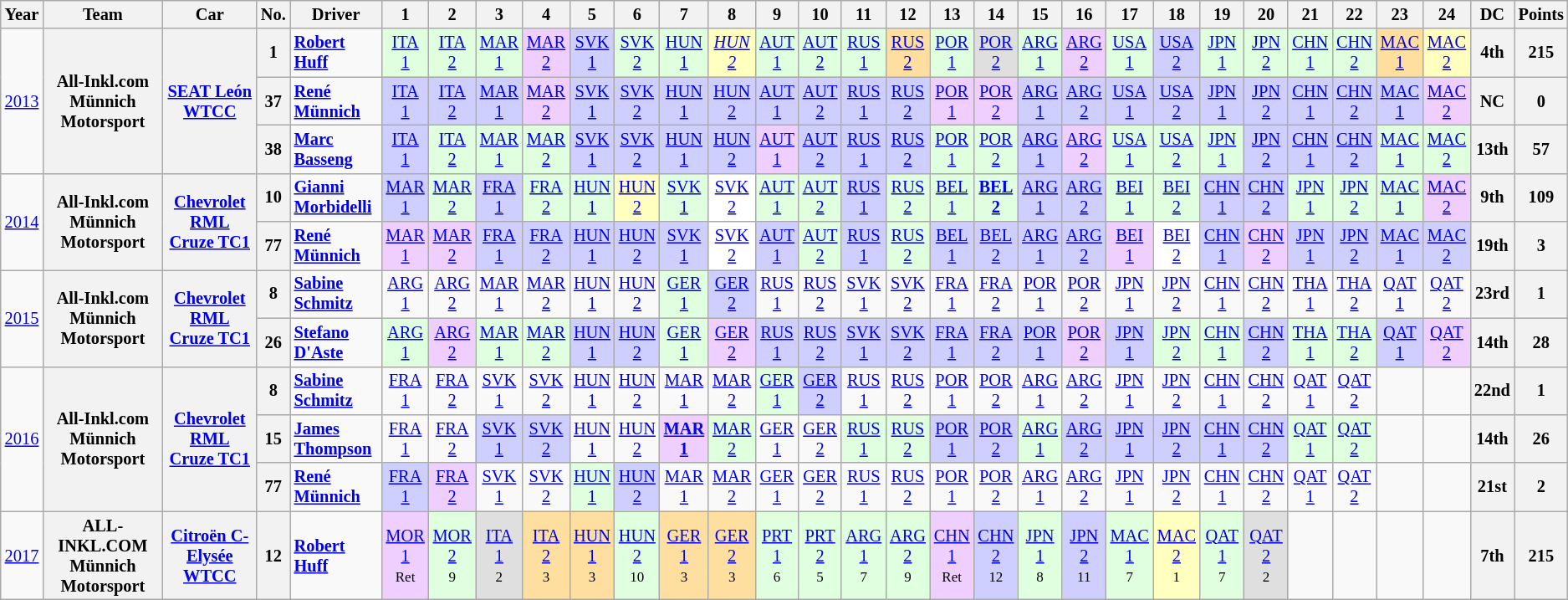<table class="wikitable" style="text-align:center; font-size:85%">
<tr>
<th>Year</th>
<th>Team</th>
<th>Car</th>
<th>No.</th>
<th>Driver</th>
<th>1</th>
<th>2</th>
<th>3</th>
<th>4</th>
<th>5</th>
<th>6</th>
<th>7</th>
<th>8</th>
<th>9</th>
<th>10</th>
<th>11</th>
<th>12</th>
<th>13</th>
<th>14</th>
<th>15</th>
<th>16</th>
<th>17</th>
<th>18</th>
<th>19</th>
<th>20</th>
<th>21</th>
<th>22</th>
<th>23</th>
<th>24</th>
<th>DC</th>
<th>Points</th>
</tr>
<tr>
<td rowspan=3><a href='#'>2013</a></td>
<th rowspan=3>All-Inkl.com Münnich Motorsport</th>
<th rowspan=3><a href='#'>SEAT León WTCC</a></th>
<th>1</th>
<td align="left"><strong> <a href='#'>Robert Huff</a></strong></td>
<td style="background:#dfffdf;"><a href='#'>ITA<br>1</a><br></td>
<td style="background:#dfffdf;"><a href='#'>ITA<br>2</a><br></td>
<td style="background:#dfffdf;"><a href='#'>MAR<br>1</a><br></td>
<td style="background:#EFCFFF;"><a href='#'>MAR<br>2</a><br></td>
<td style="background:#cfcfff;"><a href='#'>SVK<br>1</a><br></td>
<td style="background:#dfffdf;"><a href='#'>SVK<br>2</a><br></td>
<td style="background:#dfffdf;"><a href='#'>HUN<br>1</a><br></td>
<td style="background:#ffffbf;"><em><a href='#'>HUN<br>2</a></em><br></td>
<td style="background:#dfffdf;"><a href='#'>AUT<br>1</a><br></td>
<td style="background:#dfffdf;"><a href='#'>AUT<br>2</a><br></td>
<td style="background:#dfffdf;"><a href='#'>RUS<br>1</a><br></td>
<td style="background:#FFDF9F;"><a href='#'>RUS<br>2</a><br></td>
<td style="background:#dfffdf;"><a href='#'>POR<br>1</a><br></td>
<td style="background:#dfdfdf;"><a href='#'>POR<br>2</a><br></td>
<td style="background:#dfffdf;"><a href='#'>ARG<br>1</a><br></td>
<td style="background:#EFCFFF;"><a href='#'>ARG<br>2</a><br></td>
<td style="background:#dfffdf;"><a href='#'>USA<br>1</a><br></td>
<td style="background:#cfcfff;"><a href='#'>USA<br>2</a><br></td>
<td style="background:#dfffdf;"><a href='#'>JPN<br>1</a><br></td>
<td style="background:#dfffdf;"><a href='#'>JPN<br>2</a><br></td>
<td style="background:#dfffdf;"><a href='#'>CHN<br>1</a><br></td>
<td style="background:#dfffdf;"><a href='#'>CHN<br>2</a><br></td>
<td style="background:#FFDF9F;"><a href='#'>MAC<br>1</a><br></td>
<td style="background:#ffffbf;"><a href='#'>MAC<br>2</a><br></td>
<th>4th</th>
<th>215</th>
</tr>
<tr>
<th>37</th>
<td align="left"><strong> <a href='#'>René Münnich</a></strong></td>
<td style="background:#cfcfff;"><a href='#'>ITA<br>1</a><br></td>
<td style="background:#cfcfff;"><a href='#'>ITA<br>2</a><br></td>
<td style="background:#cfcfff;"><a href='#'>MAR<br>1</a><br></td>
<td style="background:#EFCFFF;"><a href='#'>MAR<br>2</a><br></td>
<td style="background:#cfcfff;"><a href='#'>SVK<br>1</a><br></td>
<td style="background:#cfcfff;"><a href='#'>SVK<br>2</a><br></td>
<td style="background:#cfcfff;"><a href='#'>HUN<br>1</a><br></td>
<td style="background:#cfcfff;"><a href='#'>HUN<br>2</a><br></td>
<td style="background:#cfcfff;"><a href='#'>AUT<br>1</a><br></td>
<td style="background:#cfcfff;"><a href='#'>AUT<br>2</a><br></td>
<td style="background:#cfcfff;"><a href='#'>RUS<br>1</a><br></td>
<td style="background:#cfcfff;"><a href='#'>RUS<br>2</a><br></td>
<td style="background:#EFCFFF;"><a href='#'>POR<br>1</a><br></td>
<td style="background:#EFCFFF;"><a href='#'>POR<br>2</a><br></td>
<td style="background:#cfcfff;"><a href='#'>ARG<br>1</a><br></td>
<td style="background:#cfcfff;"><a href='#'>ARG<br>2</a><br></td>
<td style="background:#cfcfff;"><a href='#'>USA<br>1</a><br></td>
<td style="background:#cfcfff;"><a href='#'>USA<br>2</a><br></td>
<td style="background:#cfcfff;"><a href='#'>JPN<br>1</a><br></td>
<td style="background:#cfcfff;"><a href='#'>JPN<br>2</a><br></td>
<td style="background:#cfcfff;"><a href='#'>CHN<br>1</a><br></td>
<td style="background:#cfcfff;"><a href='#'>CHN<br>2</a><br></td>
<td style="background:#cfcfff;"><a href='#'>MAC<br>1</a><br></td>
<td style="background:#EFCFFF;"><a href='#'>MAC<br>2</a><br></td>
<th>NC</th>
<th>0</th>
</tr>
<tr>
<th>38</th>
<td align="left"><strong> <a href='#'>Marc Basseng</a></strong></td>
<td style="background:#cfcfff;"><a href='#'>ITA<br>1</a><br></td>
<td style="background:#dfffdf;"><a href='#'>ITA<br>2</a><br></td>
<td style="background:#dfffdf;"><a href='#'>MAR<br>1</a><br></td>
<td style="background:#dfffdf;"><a href='#'>MAR<br>2</a><br></td>
<td style="background:#cfcfff;"><a href='#'>SVK<br>1</a><br></td>
<td style="background:#cfcfff;"><a href='#'>SVK<br>2</a><br></td>
<td style="background:#cfcfff;"><a href='#'>HUN<br>1</a><br></td>
<td style="background:#cfcfff;"><a href='#'>HUN<br>2</a><br></td>
<td style="background:#efcfff;"><a href='#'>AUT<br>1</a><br></td>
<td style="background:#cfcfff;"><a href='#'>AUT<br>2</a><br></td>
<td style="background:#cfcfff;"><a href='#'>RUS<br>1</a><br></td>
<td style="background:#cfcfff;"><a href='#'>RUS<br>2</a><br></td>
<td style="background:#dfffdf;"><a href='#'>POR<br>1</a><br></td>
<td style="background:#dfffdf;"><a href='#'>POR<br>2</a><br></td>
<td style="background:#cfcfff;"><a href='#'>ARG<br>1</a><br></td>
<td style="background:#efcfff;"><a href='#'>ARG<br>2</a><br></td>
<td style="background:#dfffdf;"><a href='#'>USA<br>1</a><br></td>
<td style="background:#dfffdf;"><a href='#'>USA<br>2</a><br></td>
<td style="background:#dfffdf;"><a href='#'>JPN<br>1</a><br></td>
<td style="background:#cfcfff;"><a href='#'>JPN<br>2</a><br></td>
<td style="background:#cfcfff;"><a href='#'>CHN<br>1</a><br></td>
<td style="background:#cfcfff;"><a href='#'>CHN<br>2</a><br></td>
<td style="background:#dfffdf;"><a href='#'>MAC<br>1</a><br></td>
<td style="background:#dfffdf;"><a href='#'>MAC<br>2</a><br></td>
<th>13th</th>
<th>57</th>
</tr>
<tr>
<td rowspan=2><a href='#'>2014</a></td>
<th rowspan=2>All-Inkl.com Münnich Motorsport</th>
<th rowspan=2><a href='#'>Chevrolet RML Cruze TC1</a></th>
<th>10</th>
<td align="left"><strong> <a href='#'>Gianni Morbidelli</a></strong></td>
<td style="background:#CFCFFF;"><a href='#'>MAR<br>1</a><br></td>
<td style="background:#DFFFDF;"><a href='#'>MAR<br>2</a><br></td>
<td style="background:#CFCFFF;"><a href='#'>FRA<br>1</a><br></td>
<td style="background:#DFFFDF;"><a href='#'>FRA<br>2</a><br></td>
<td style="background:#DFFFDF;"><a href='#'>HUN<br>1</a><br></td>
<td style="background:#FFFFBF;"><a href='#'>HUN<br>2</a><br></td>
<td style="background:#DFFFDF;"><a href='#'>SVK<br>1</a><br></td>
<td style="background:#FFFFFF;"><a href='#'>SVK<br>2</a><br></td>
<td style="background:#DFFFDF;"><a href='#'>AUT<br>1</a><br></td>
<td style="background:#DFFFDF;"><a href='#'>AUT<br>2</a><br></td>
<td style="background:#CFCFFF;"><a href='#'>RUS<br>1</a><br></td>
<td style="background:#DFFFDF;"><a href='#'>RUS<br>2</a><br></td>
<td style="background:#DFFFDF;"><a href='#'>BEL<br>1</a><br></td>
<td style="background:#DFFFDF;"><strong><a href='#'>BEL<br>2</a></strong><br></td>
<td style="background:#CFCFFF;"><a href='#'>ARG<br>1</a><br></td>
<td style="background:#CFCFFF;"><a href='#'>ARG<br>2</a><br></td>
<td style="background:#DFFFDF;"><a href='#'>BEI<br>1</a><br></td>
<td style="background:#DFFFDF;"><a href='#'>BEI<br>2</a><br></td>
<td style="background:#CFCFFF;"><a href='#'>CHN<br>1</a><br></td>
<td style="background:#CFCFFF;"><a href='#'>CHN<br>2</a><br></td>
<td style="background:#DFFFDF;"><a href='#'>JPN<br>1</a><br></td>
<td style="background:#DFFFDF;"><a href='#'>JPN<br>2</a><br></td>
<td style="background:#DFFFDF;"><a href='#'>MAC<br>1</a><br></td>
<td style="background:#EFCFFF;"><a href='#'>MAC<br>2</a><br></td>
<th>9th</th>
<th>109</th>
</tr>
<tr>
<th>77</th>
<td align="left"><strong> <a href='#'>René Münnich</a></strong></td>
<td style="background:#EFCFFF;"><a href='#'>MAR<br>1</a><br></td>
<td style="background:#EFCFFF;"><a href='#'>MAR<br>2</a><br></td>
<td style="background:#CFCFFF;"><a href='#'>FRA<br>1</a><br></td>
<td style="background:#CFCFFF;"><a href='#'>FRA<br>2</a><br></td>
<td style="background:#CFCFFF;"><a href='#'>HUN<br>1</a><br></td>
<td style="background:#CFCFFF;"><a href='#'>HUN<br>2</a><br></td>
<td style="background:#CFCFFF;"><a href='#'>SVK<br>1</a><br></td>
<td style="background:#FFFFFF;"><a href='#'>SVK<br>2</a><br></td>
<td style="background:#CFCFFF;"><a href='#'>AUT<br>1</a><br></td>
<td style="background:#DFFFDF;"><a href='#'>AUT<br>2</a><br></td>
<td style="background:#CFCFFF;"><a href='#'>RUS<br>1</a><br></td>
<td style="background:#DFFFDF;"><a href='#'>RUS<br>2</a><br></td>
<td style="background:#CFCFFF;"><a href='#'>BEL<br>1</a><br></td>
<td style="background:#CFCFFF;"><a href='#'>BEL<br>2</a><br></td>
<td style="background:#CFCFFF;"><a href='#'>ARG<br>1</a><br></td>
<td style="background:#CFCFFF;"><a href='#'>ARG<br>2</a><br></td>
<td style="background:#EFCFFF;"><a href='#'>BEI<br>1</a><br></td>
<td style="background:#FFFFFF;"><a href='#'>BEI<br>2</a><br></td>
<td style="background:#CFCFFF;"><a href='#'>CHN<br>1</a><br></td>
<td style="background:#EFCFFF;"><a href='#'>CHN<br>2</a><br></td>
<td style="background:#CFCFFF;"><a href='#'>JPN<br>1</a><br></td>
<td style="background:#CFCFFF;"><a href='#'>JPN<br>2</a><br></td>
<td style="background:#CFCFFF;"><a href='#'>MAC<br>1</a><br></td>
<td style="background:#CFCFFF;"><a href='#'>MAC<br>2</a><br></td>
<th>19th</th>
<th>3</th>
</tr>
<tr>
<td rowspan=2><a href='#'>2015</a></td>
<th rowspan=2>All-Inkl.com Münnich Motorsport</th>
<th rowspan=2><a href='#'>Chevrolet RML Cruze TC1</a></th>
<th>8</th>
<td align="left"><strong> <a href='#'>Sabine Schmitz</a></strong></td>
<td><a href='#'>ARG<br>1</a></td>
<td><a href='#'>ARG<br>2</a></td>
<td><a href='#'>MAR<br>1</a></td>
<td><a href='#'>MAR<br>2</a></td>
<td><a href='#'>HUN<br>1</a></td>
<td><a href='#'>HUN<br>2</a></td>
<td style="background:#DFFFDF;"><a href='#'>GER<br>1</a><br></td>
<td style="background:#CFCFFF;"><a href='#'>GER<br>2</a><br></td>
<td><a href='#'>RUS<br>1</a></td>
<td><a href='#'>RUS<br>2</a></td>
<td><a href='#'>SVK<br>1</a></td>
<td><a href='#'>SVK<br>2</a></td>
<td><a href='#'>FRA<br>1</a></td>
<td><a href='#'>FRA<br>2</a></td>
<td><a href='#'>POR<br>1</a></td>
<td><a href='#'>POR<br>2</a></td>
<td><a href='#'>JPN<br>1</a></td>
<td><a href='#'>JPN<br>2</a></td>
<td><a href='#'>CHN<br>1</a></td>
<td><a href='#'>CHN<br>2</a></td>
<td><a href='#'>THA<br>1</a></td>
<td><a href='#'>THA<br>2</a></td>
<td><a href='#'>QAT<br>1</a></td>
<td><a href='#'>QAT<br>2</a></td>
<th>23rd</th>
<th>1</th>
</tr>
<tr>
<th>26</th>
<td align="left"><strong> <a href='#'>Stefano D'Aste</a></strong></td>
<td style="background:#DFFFDF;"><a href='#'>ARG<br>1</a><br></td>
<td style="background:#EFCFFF;"><a href='#'>ARG<br>2</a><br></td>
<td style="background:#DFFFDF;"><a href='#'>MAR<br>1</a><br></td>
<td style="background:#DFFFDF;"><a href='#'>MAR<br>2</a><br></td>
<td style="background:#CFCFFF;"><a href='#'>HUN<br>1</a><br></td>
<td style="background:#CFCFFF;"><a href='#'>HUN<br>2</a><br></td>
<td style="background:#DFFFDF;"><a href='#'>GER<br>1</a><br></td>
<td style="background:#EFCFFF;"><a href='#'>GER<br>2</a><br></td>
<td style="background:#CFCFFF;"><a href='#'>RUS<br>1</a><br></td>
<td style="background:#CFCFFF;"><a href='#'>RUS<br>2</a><br></td>
<td style="background:#CFCFFF;"><a href='#'>SVK<br>1</a><br></td>
<td style="background:#CFCFFF;"><a href='#'>SVK<br>2</a><br></td>
<td style="background:#CFCFFF;"><a href='#'>FRA<br>1</a><br></td>
<td style="background:#CFCFFF;"><a href='#'>FRA<br>2</a><br></td>
<td style="background:#CFCFFF;"><a href='#'>POR<br>1</a><br></td>
<td style="background:#EFCFFF;"><a href='#'>POR<br>2</a><br></td>
<td style="background:#CFCFFF;"><a href='#'>JPN<br>1</a><br></td>
<td style="background:#DFFFDF;"><a href='#'>JPN<br>2</a><br></td>
<td style="background:#DFFFDF;"><a href='#'>CHN<br>1</a><br></td>
<td style="background:#CFCFFF;"><a href='#'>CHN<br>2</a><br></td>
<td style="background:#DFFFDF;"><a href='#'>THA<br>1</a><br></td>
<td style="background:#DFFFDF;"><a href='#'>THA<br>2</a><br></td>
<td style="background:#CFCFFF;"><a href='#'>QAT<br>1</a><br></td>
<td style="background:#EFCFFF;"><a href='#'>QAT<br>2</a><br></td>
<th>14th</th>
<th>28</th>
</tr>
<tr>
<td rowspan=3><a href='#'>2016</a></td>
<th rowspan=3>All-Inkl.com Münnich Motorsport</th>
<th rowspan=3><a href='#'>Chevrolet RML Cruze TC1</a></th>
<th>8</th>
<td align="left"><strong> <a href='#'>Sabine Schmitz</a></strong></td>
<td><a href='#'>FRA<br>1</a></td>
<td><a href='#'>FRA<br>2</a></td>
<td><a href='#'>SVK<br>1</a></td>
<td><a href='#'>SVK<br>2</a></td>
<td><a href='#'>HUN<br>1</a></td>
<td><a href='#'>HUN<br>2</a></td>
<td><a href='#'>MAR<br>1</a></td>
<td><a href='#'>MAR<br>2</a></td>
<td style="background:#DFFFDF;"><a href='#'>GER<br>1</a><br></td>
<td style="background:#CFCFFF;"><a href='#'>GER<br>2</a><br></td>
<td><a href='#'>RUS<br>1</a></td>
<td><a href='#'>RUS<br>2</a></td>
<td><a href='#'>POR<br>1</a></td>
<td><a href='#'>POR<br>2</a></td>
<td><a href='#'>ARG<br>1</a></td>
<td><a href='#'>ARG<br>2</a></td>
<td><a href='#'>JPN<br>1</a></td>
<td><a href='#'>JPN<br>2</a></td>
<td><a href='#'>CHN<br>1</a></td>
<td><a href='#'>CHN<br>2</a></td>
<td><a href='#'>QAT<br>1</a></td>
<td><a href='#'>QAT<br>2</a></td>
<td></td>
<td></td>
<th>22nd</th>
<th>1</th>
</tr>
<tr>
<th>15</th>
<td align="left"><strong> <a href='#'>James Thompson</a></strong></td>
<td><a href='#'>FRA<br>1</a></td>
<td><a href='#'>FRA<br>2</a></td>
<td style="background:#CFCFFF;"><a href='#'>SVK<br>1</a><br></td>
<td style="background:#CFCFFF;"><a href='#'>SVK<br>2</a><br></td>
<td><a href='#'>HUN<br>1</a></td>
<td><a href='#'>HUN<br>2</a></td>
<td style="background:#EFCFFF;"><strong><a href='#'>MAR<br>1</a></strong><br></td>
<td style="background:#DFFFDF;"><a href='#'>MAR<br>2</a><br></td>
<td><a href='#'>GER<br>1</a></td>
<td><a href='#'>GER<br>2</a></td>
<td style="background:#DFFFDF;"><a href='#'>RUS<br>1</a><br></td>
<td style="background:#DFFFDF;"><a href='#'>RUS<br>2</a><br></td>
<td style="background:#CFCFFF;"><a href='#'>POR<br>1</a><br></td>
<td style="background:#CFCFFF;"><a href='#'>POR<br>2</a><br></td>
<td style="background:#DFFFDF;"><a href='#'>ARG<br>1</a><br></td>
<td style="background:#CFCFFF;"><a href='#'>ARG<br>2</a><br></td>
<td style="background:#CFCFFF;"><a href='#'>JPN<br>1</a><br></td>
<td style="background:#CFCFFF;"><a href='#'>JPN<br>2</a><br></td>
<td style="background:#CFCFFF;"><a href='#'>CHN<br>1</a><br></td>
<td style="background:#CFCFFF;"><a href='#'>CHN<br>2</a><br></td>
<td style="background:#DFFFDF;"><a href='#'>QAT<br>1</a><br></td>
<td style="background:#DFFFDF;"><a href='#'>QAT<br>2</a><br></td>
<td></td>
<td></td>
<th>14th</th>
<th>26</th>
</tr>
<tr>
<th>77</th>
<td align="left"><strong> <a href='#'>René Münnich</a></strong></td>
<td style="background:#CFCFFF;"><a href='#'>FRA<br>1</a><br></td>
<td style="background:#EFCFFF;"><a href='#'>FRA<br>2</a><br></td>
<td><a href='#'>SVK<br>1</a></td>
<td><a href='#'>SVK<br>2</a></td>
<td style="background:#DFFFDF;"><a href='#'>HUN<br>1</a><br></td>
<td style="background:#CFCFFF;"><a href='#'>HUN<br>2</a><br></td>
<td><a href='#'>MAR<br>1</a></td>
<td><a href='#'>MAR<br>2</a></td>
<td><a href='#'>GER<br>1</a></td>
<td><a href='#'>GER<br>2</a></td>
<td><a href='#'>RUS<br>1</a></td>
<td><a href='#'>RUS<br>2</a></td>
<td><a href='#'>POR<br>1</a></td>
<td><a href='#'>POR<br>2</a></td>
<td><a href='#'>ARG<br>1</a></td>
<td><a href='#'>ARG<br>2</a></td>
<td><a href='#'>JPN<br>1</a></td>
<td><a href='#'>JPN<br>2</a></td>
<td><a href='#'>CHN<br>1</a></td>
<td><a href='#'>CHN<br>2</a></td>
<td><a href='#'>QAT<br>1</a></td>
<td><a href='#'>QAT<br>2</a></td>
<td></td>
<td></td>
<th>21st</th>
<th>2</th>
</tr>
<tr>
<td><a href='#'>2017</a></td>
<th>ALL-INKL.COM Münnich Motorsport</th>
<th><a href='#'>Citroën C-Elysée WTCC</a></th>
<th>12</th>
<td align="left"><strong> <a href='#'>Robert Huff</a></strong></td>
<td style="background:#EFCFFF;"><a href='#'>MOR<br>1</a><br><small>Ret</small></td>
<td style="background:#DFFFDF;"><a href='#'>MOR<br>2</a><br><small>9</small></td>
<td style="background:#DFDFDF;"><a href='#'>ITA<br>1</a><br><small>2</small></td>
<td style="background:#FFDF9F;"><a href='#'>ITA<br>2</a><br><small>3</small></td>
<td style="background:#FFDF9F;"><a href='#'>HUN<br>1</a><br><small>3</small></td>
<td style="background:#DFFFDF;"><a href='#'>HUN<br>2</a><br><small>10</small></td>
<td style="background:#FFDF9F;"><a href='#'>GER<br>1</a><br><small>3</small></td>
<td style="background:#FFDF9F;"><a href='#'>GER<br>2</a><br><small>3</small></td>
<td style="background:#DFFFDF;"><a href='#'>PRT<br>1</a><br><small>6</small></td>
<td style="background:#DFFFDF;"><a href='#'>PRT<br>2</a><br><small>5</small></td>
<td style="background:#DFFFDF;"><a href='#'>ARG<br>1</a><br><small>7</small></td>
<td style="background:#DFFFDF;"><a href='#'>ARG<br>2</a><br><small>9</small></td>
<td style="background:#EFCFFF;"><a href='#'>CHN<br>1</a><br><small>Ret</small></td>
<td style="background:#CFCFFF;"><a href='#'>CHN<br>2</a><br><small>12</small></td>
<td style="background:#DFFFDF;"><a href='#'>JPN<br>1</a><br><small>8</small></td>
<td style="background:#CFCFFF;"><a href='#'>JPN<br>2</a><br><small>11</small></td>
<td style="background:#DFFFDF;"><a href='#'>MAC<br>1</a><br><small>7</small></td>
<td style="background:#FFFFBF;"><a href='#'>MAC<br>2</a><br><small>1</small></td>
<td style="background:#DFFFDF;"><a href='#'>QAT<br>1</a><br><small>7</small></td>
<td style="background:#DFDFDF;"><a href='#'>QAT<br>2</a><br><small>2</small></td>
<td></td>
<td></td>
<td></td>
<td></td>
<th>7th</th>
<th>215</th>
</tr>
</table>
